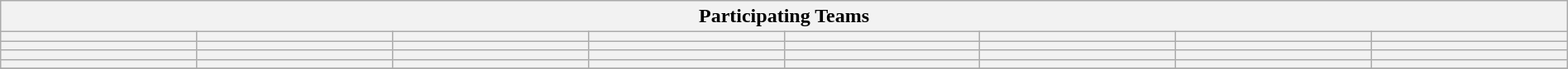<table class="wikitable" style="width:100%;">
<tr>
<th colspan=8><strong>Participating Teams</strong></th>
</tr>
<tr>
<th style="width:12%;"></th>
<th style="width:12%;"></th>
<th style="width:12%;"></th>
<th style="width:12%;"></th>
<th style="width:12%;"></th>
<th style="width:12%;"></th>
<th style="width:12%;"></th>
<th style="width:12%;"></th>
</tr>
<tr>
<th style="width:12%;"></th>
<th style="width:12%;"></th>
<th style="width:12%;"></th>
<th style="width:12%;"></th>
<th style="width:12%;"></th>
<th style="width:12%;"></th>
<th style="width:12%;"></th>
<th style="width:12%;"></th>
</tr>
<tr>
<th style="width:12%;"></th>
<th style="width:12%;"></th>
<th style="width:12%;"></th>
<th style="width:12%;"></th>
<th style="width:12%;"></th>
<th style="width:12%;"></th>
<th style="width:12%;"></th>
<th style="width:12%;"></th>
</tr>
<tr>
<th style="width:12%;"></th>
<th style="width:12%;"></th>
<th style="width:12%;"></th>
<th style="width:12%;"></th>
<th style="width:12%;"></th>
<th style="width:12%;"></th>
<th style="width:12%;"></th>
<th style="width:12%;"></th>
</tr>
<tr>
</tr>
</table>
